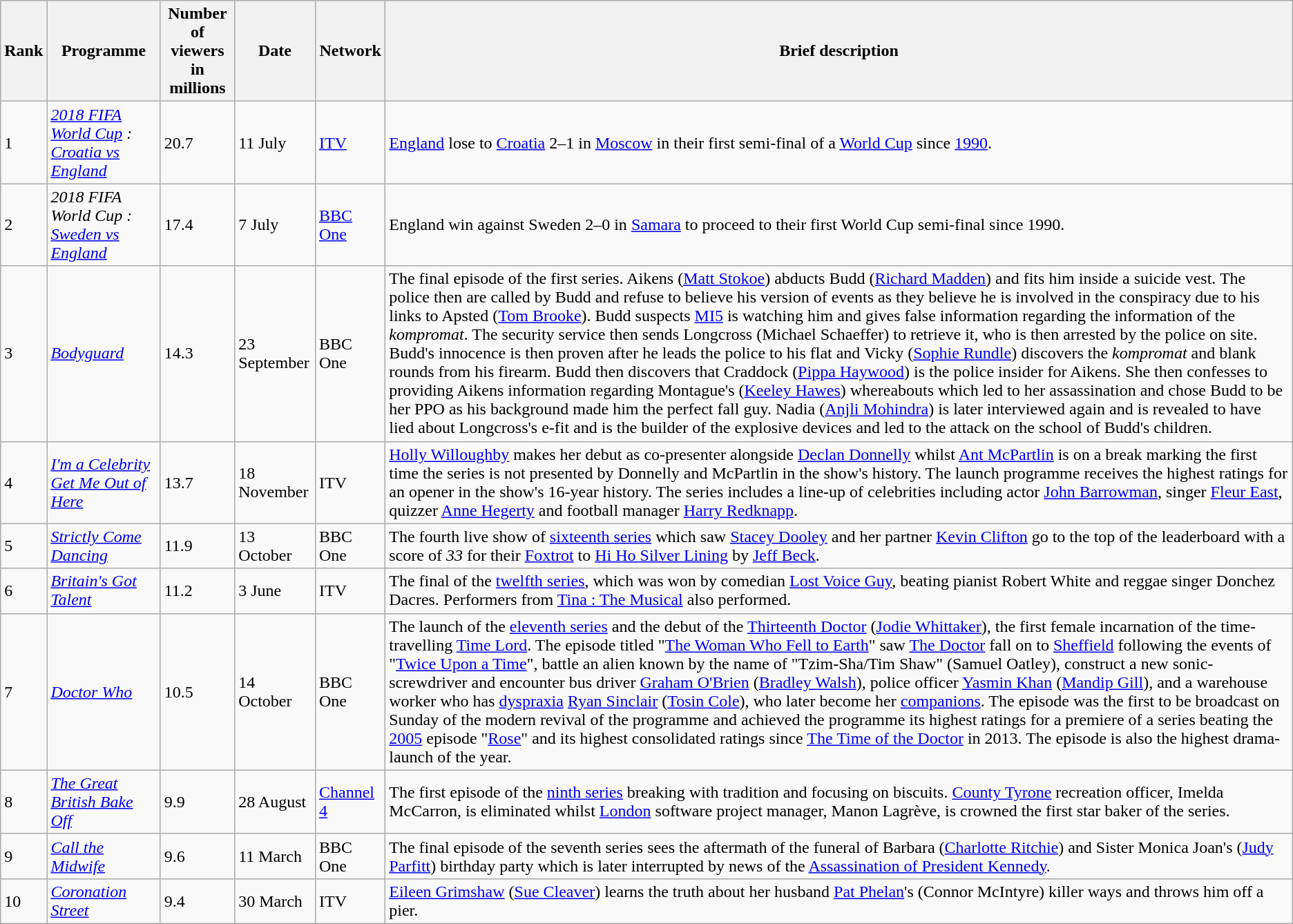<table class="sortable wikitable">
<tr>
<th>Rank</th>
<th>Programme</th>
<th>Number of viewers<br>in millions</th>
<th>Date</th>
<th>Network</th>
<th>Brief description</th>
</tr>
<tr>
<td>1</td>
<td><em><a href='#'>2018 FIFA World Cup</a> : <a href='#'>Croatia vs England</a></em></td>
<td>20.7</td>
<td>11 July</td>
<td><a href='#'>ITV</a></td>
<td><a href='#'>England</a> lose to <a href='#'>Croatia</a> 2–1 in <a href='#'>Moscow</a> in their first semi-final of a <a href='#'>World Cup</a> since <a href='#'>1990</a>.</td>
</tr>
<tr>
<td>2</td>
<td><em>2018 FIFA World Cup : <a href='#'>Sweden vs England</a></em></td>
<td>17.4</td>
<td>7 July</td>
<td><a href='#'>BBC One</a></td>
<td>England win against Sweden 2–0 in <a href='#'>Samara</a> to proceed to their first World Cup semi-final since 1990.</td>
</tr>
<tr>
<td>3</td>
<td><em><a href='#'>Bodyguard</a></em></td>
<td>14.3</td>
<td>23 September</td>
<td>BBC One</td>
<td>The final episode of the first series. Aikens (<a href='#'>Matt Stokoe</a>) abducts Budd (<a href='#'>Richard Madden</a>) and fits him inside a suicide vest. The police then are called by Budd and refuse to believe his version of events as they believe he is involved in the conspiracy due to his links to Apsted (<a href='#'>Tom Brooke</a>). Budd suspects <a href='#'>MI5</a> is watching him and gives false information regarding the information of the <em>kompromat</em>. The security service then sends Longcross (Michael Schaeffer) to retrieve it, who is then arrested by the police on site. Budd's innocence is then proven after he leads the police to his flat and Vicky (<a href='#'>Sophie Rundle</a>) discovers the <em>kompromat</em> and blank rounds from his firearm. Budd then discovers that Craddock (<a href='#'>Pippa Haywood</a>) is the police insider for Aikens. She then confesses to providing Aikens information regarding Montague's (<a href='#'>Keeley Hawes</a>) whereabouts which led to her assassination and chose Budd to be her PPO as his background made him the perfect fall guy. Nadia (<a href='#'>Anjli Mohindra</a>) is later interviewed again and is revealed to have lied about Longcross's e-fit and is the builder of the explosive devices and led to the attack on the school of Budd's children.</td>
</tr>
<tr>
<td>4</td>
<td><em><a href='#'>I'm a Celebrity Get Me Out of Here</a></em></td>
<td>13.7</td>
<td>18 November</td>
<td>ITV</td>
<td><a href='#'>Holly Willoughby</a> makes her debut as co-presenter alongside <a href='#'>Declan Donnelly</a> whilst <a href='#'>Ant McPartlin</a> is on a break marking the first time the series is not presented by Donnelly and McPartlin in the show's history. The launch programme receives the highest ratings for an opener in the show's 16-year history. The series includes a line-up of celebrities including actor <a href='#'>John Barrowman</a>, singer <a href='#'>Fleur East</a>, quizzer <a href='#'>Anne Hegerty</a> and football manager <a href='#'>Harry Redknapp</a>.</td>
</tr>
<tr>
<td>5</td>
<td><em><a href='#'>Strictly Come Dancing</a></em></td>
<td>11.9</td>
<td>13 October</td>
<td>BBC One</td>
<td>The fourth live show of <a href='#'>sixteenth series</a> which saw <a href='#'>Stacey Dooley</a> and her partner <a href='#'>Kevin Clifton</a> go to the top of the leaderboard with a score of <em>33</em> for their <a href='#'>Foxtrot</a> to <a href='#'>Hi Ho Silver Lining</a> by <a href='#'>Jeff Beck</a>.</td>
</tr>
<tr>
<td>6</td>
<td><em><a href='#'>Britain's Got Talent</a></em></td>
<td>11.2</td>
<td>3 June</td>
<td>ITV</td>
<td>The final of the <a href='#'>twelfth series</a>, which was won by comedian <a href='#'>Lost Voice Guy</a>, beating pianist Robert White and reggae singer Donchez Dacres. Performers from <a href='#'>Tina : The Musical</a> also performed.</td>
</tr>
<tr>
<td>7</td>
<td><em><a href='#'>Doctor Who</a></em></td>
<td>10.5</td>
<td>14 October</td>
<td>BBC One</td>
<td>The launch of the <a href='#'>eleventh series</a> and the debut of the <a href='#'>Thirteenth Doctor</a> (<a href='#'>Jodie Whittaker</a>), the first female incarnation of the time-travelling <a href='#'>Time Lord</a>. The episode titled "<a href='#'>The Woman Who Fell to Earth</a>" saw <a href='#'>The Doctor</a> fall on to <a href='#'>Sheffield</a> following the events of "<a href='#'>Twice Upon a Time</a>", battle an alien known by the name of "Tzim-Sha/Tim Shaw" (Samuel Oatley), construct a new sonic-screwdriver and encounter bus driver <a href='#'>Graham O'Brien</a> (<a href='#'>Bradley Walsh</a>), police officer <a href='#'>Yasmin Khan</a> (<a href='#'>Mandip Gill</a>), and a warehouse worker who has <a href='#'>dyspraxia</a> <a href='#'>Ryan Sinclair</a> (<a href='#'>Tosin Cole</a>), who later become her <a href='#'>companions</a>. The episode was the first to be broadcast on Sunday of the modern revival of the programme and achieved the programme its highest ratings for a premiere of a series beating the <a href='#'>2005</a> episode "<a href='#'>Rose</a>" and its highest consolidated ratings since <a href='#'>The Time of the Doctor</a> in 2013. The episode is also the highest drama-launch of the year.</td>
</tr>
<tr>
<td>8</td>
<td><em><a href='#'>The Great British Bake Off</a></em></td>
<td>9.9</td>
<td>28 August</td>
<td><a href='#'>Channel 4</a></td>
<td>The first episode of the <a href='#'>ninth series</a> breaking with tradition and focusing on biscuits. <a href='#'>County Tyrone</a> recreation officer, Imelda McCarron, is eliminated whilst <a href='#'>London</a> software project manager, Manon Lagrève, is crowned the first star baker of the series.</td>
</tr>
<tr>
<td>9</td>
<td><em><a href='#'>Call the Midwife</a></em></td>
<td>9.6</td>
<td>11 March</td>
<td>BBC One</td>
<td>The final episode of the seventh series sees the aftermath of the funeral of Barbara (<a href='#'>Charlotte Ritchie</a>) and Sister Monica Joan's (<a href='#'>Judy Parfitt</a>) birthday party which is later interrupted by news of the <a href='#'>Assassination of President Kennedy</a>.</td>
</tr>
<tr>
<td>10</td>
<td><em><a href='#'>Coronation Street</a></em></td>
<td>9.4</td>
<td>30 March</td>
<td>ITV</td>
<td><a href='#'>Eileen Grimshaw</a> (<a href='#'>Sue Cleaver</a>) learns the truth about her husband <a href='#'>Pat Phelan</a>'s (Connor McIntyre) killer ways and throws him off a pier.</td>
</tr>
</table>
